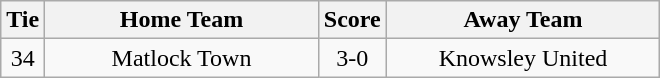<table class="wikitable" style="text-align:center;">
<tr>
<th width=20>Tie</th>
<th width=175>Home Team</th>
<th width=20>Score</th>
<th width=175>Away Team</th>
</tr>
<tr>
<td>34</td>
<td>Matlock Town</td>
<td>3-0</td>
<td>Knowsley United</td>
</tr>
</table>
